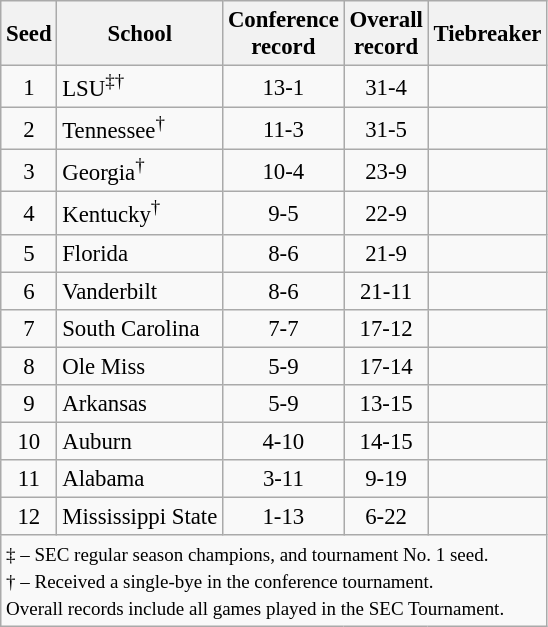<table class="wikitable" style="white-space:nowrap; font-size:95%; text-align:center">
<tr>
<th>Seed</th>
<th>School</th>
<th>Conference<br>record</th>
<th>Overall<br>record</th>
<th>Tiebreaker</th>
</tr>
<tr>
<td>1</td>
<td align=left>LSU<sup>‡†</sup></td>
<td>13-1</td>
<td>31-4</td>
<td></td>
</tr>
<tr>
<td>2</td>
<td align=left>Tennessee<sup>†</sup></td>
<td>11-3</td>
<td>31-5</td>
<td></td>
</tr>
<tr>
<td>3</td>
<td align=left>Georgia<sup>†</sup></td>
<td>10-4</td>
<td>23-9</td>
<td></td>
</tr>
<tr>
<td>4</td>
<td align=left>Kentucky<sup>†</sup></td>
<td>9-5</td>
<td>22-9</td>
<td></td>
</tr>
<tr>
<td>5</td>
<td align=left>Florida</td>
<td>8-6</td>
<td>21-9</td>
<td></td>
</tr>
<tr>
<td>6</td>
<td align=left>Vanderbilt</td>
<td>8-6</td>
<td>21-11</td>
<td></td>
</tr>
<tr>
<td>7</td>
<td align=left>South Carolina</td>
<td>7-7</td>
<td>17-12</td>
<td></td>
</tr>
<tr>
<td>8</td>
<td align=left>Ole Miss</td>
<td>5-9</td>
<td>17-14</td>
<td></td>
</tr>
<tr>
<td>9</td>
<td align=left>Arkansas</td>
<td>5-9</td>
<td>13-15</td>
<td></td>
</tr>
<tr>
<td>10</td>
<td align=left>Auburn</td>
<td>4-10</td>
<td>14-15</td>
<td></td>
</tr>
<tr>
<td>11</td>
<td align=left>Alabama</td>
<td>3-11</td>
<td>9-19</td>
<td></td>
</tr>
<tr>
<td>12</td>
<td align=left>Mississippi State</td>
<td>1-13</td>
<td>6-22</td>
<td></td>
</tr>
<tr>
<td colspan=6 align=left><small>‡ – SEC regular season champions, and tournament No. 1 seed.<br>† – Received a single-bye in the conference tournament.<br>Overall records include all games played in the SEC Tournament.</small></td>
</tr>
</table>
